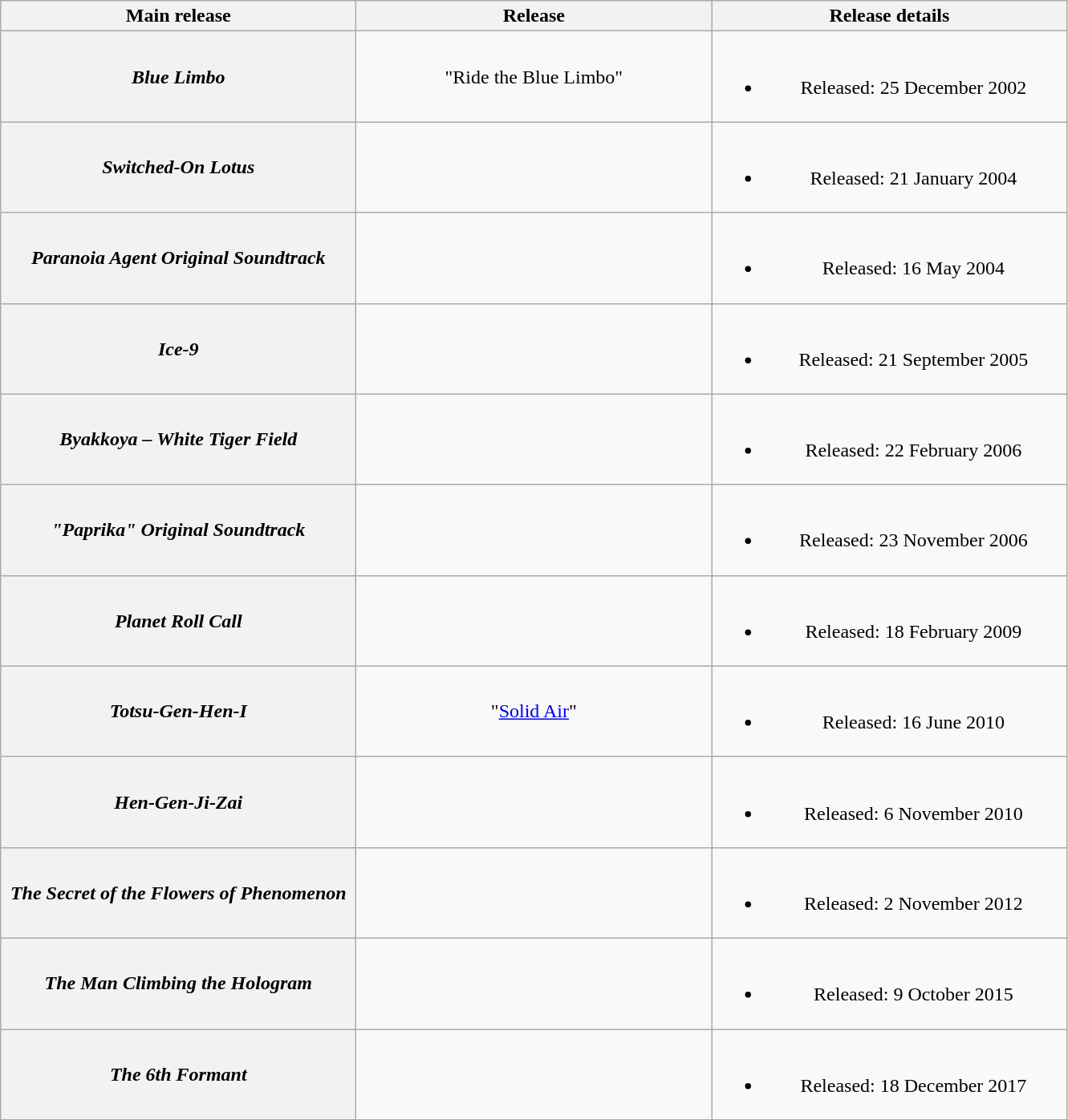<table class="wikitable plainrowheaders" style="text-align:center;">
<tr>
<th scope="col" style="width:18em;">Main release</th>
<th scope="col" style="width:18em;">Release</th>
<th scope="col" style="width:18em;">Release details</th>
</tr>
<tr>
<th scope="row"><em>Blue Limbo</em></th>
<td>"Ride the Blue Limbo"</td>
<td><br><ul><li>Released: 25 December 2002</li></ul></td>
</tr>
<tr>
<th scope="row"><em>Switched-On Lotus</em></th>
<td></td>
<td><br><ul><li>Released: 21 January 2004</li></ul></td>
</tr>
<tr>
<th scope="row"><em>Paranoia Agent Original Soundtrack</em></th>
<td></td>
<td><br><ul><li>Released: 16 May 2004</li></ul></td>
</tr>
<tr>
<th scope="row"><em>Ice-9</em></th>
<td></td>
<td><br><ul><li>Released: 21 September 2005</li></ul></td>
</tr>
<tr>
<th scope="row"><em>Byakkoya – White Tiger Field</em></th>
<td></td>
<td><br><ul><li>Released: 22 February 2006</li></ul></td>
</tr>
<tr>
<th scope="row"><em>"Paprika" Original Soundtrack</em></th>
<td></td>
<td><br><ul><li>Released: 23 November 2006</li></ul></td>
</tr>
<tr>
<th scope="row"><em>Planet Roll Call</em></th>
<td></td>
<td><br><ul><li>Released: 18 February 2009</li></ul></td>
</tr>
<tr>
<th scope="row"><em>Totsu-Gen-Hen-I</em></th>
<td>"<a href='#'>Solid Air</a>"</td>
<td><br><ul><li>Released: 16 June 2010</li></ul></td>
</tr>
<tr>
<th scope="row"><em>Hen-Gen-Ji-Zai</em></th>
<td></td>
<td><br><ul><li>Released: 6 November 2010</li></ul></td>
</tr>
<tr>
<th scope="row"><em>The Secret of the Flowers of Phenomenon</em></th>
<td></td>
<td><br><ul><li>Released: 2 November 2012</li></ul></td>
</tr>
<tr>
<th scope="row"><em>The Man Climbing the Hologram</em></th>
<td></td>
<td><br><ul><li>Released: 9 October 2015</li></ul></td>
</tr>
<tr>
<th scope="row"><em>The 6th Formant</em></th>
<td></td>
<td><br><ul><li>Released: 18 December 2017</li></ul></td>
</tr>
<tr>
</tr>
</table>
